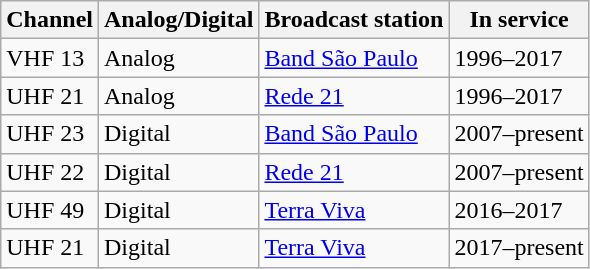<table class = wikitable>
<tr>
<th>Channel</th>
<th>Analog/Digital</th>
<th>Broadcast station</th>
<th>In service</th>
</tr>
<tr>
<td>VHF 13</td>
<td>Analog</td>
<td><a href='#'>Band São Paulo</a></td>
<td>1996–2017</td>
</tr>
<tr>
<td>UHF 21</td>
<td>Analog</td>
<td><a href='#'>Rede 21</a></td>
<td>1996–2017</td>
</tr>
<tr>
<td>UHF 23</td>
<td>Digital</td>
<td><a href='#'>Band São Paulo</a></td>
<td>2007–present</td>
</tr>
<tr>
<td>UHF 22</td>
<td>Digital</td>
<td><a href='#'>Rede 21</a></td>
<td>2007–present</td>
</tr>
<tr>
<td>UHF 49</td>
<td>Digital</td>
<td><a href='#'>Terra Viva</a></td>
<td>2016–2017</td>
</tr>
<tr>
<td>UHF 21</td>
<td>Digital</td>
<td><a href='#'>Terra Viva</a></td>
<td>2017–present</td>
</tr>
</table>
